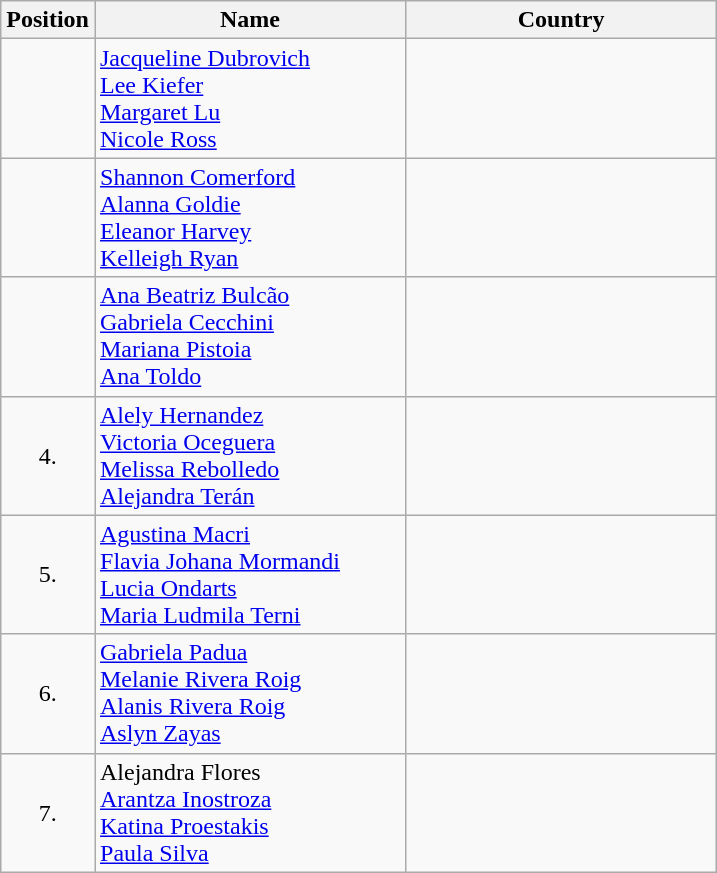<table class="wikitable">
<tr>
<th width="20">Position</th>
<th width="200">Name</th>
<th width="200">Country</th>
</tr>
<tr>
<td align="center"></td>
<td><a href='#'>Jacqueline Dubrovich</a><br><a href='#'>Lee Kiefer</a><br><a href='#'>Margaret Lu</a><br><a href='#'>Nicole Ross</a></td>
<td></td>
</tr>
<tr>
<td align="center"></td>
<td><a href='#'>Shannon Comerford</a><br><a href='#'>Alanna Goldie</a><br><a href='#'>Eleanor Harvey</a><br><a href='#'>Kelleigh Ryan</a></td>
<td></td>
</tr>
<tr>
<td align="center"></td>
<td><a href='#'>Ana Beatriz Bulcão</a><br><a href='#'>Gabriela Cecchini</a><br><a href='#'>Mariana Pistoia</a><br><a href='#'>Ana Toldo</a></td>
<td></td>
</tr>
<tr>
<td align="center">4.</td>
<td><a href='#'>Alely Hernandez</a><br><a href='#'>Victoria Oceguera</a><br><a href='#'>Melissa Rebolledo</a><br><a href='#'>Alejandra Terán</a></td>
<td></td>
</tr>
<tr>
<td align="center">5.</td>
<td><a href='#'>Agustina Macri</a><br><a href='#'>Flavia Johana Mormandi</a><br><a href='#'>Lucia Ondarts</a><br><a href='#'>Maria Ludmila Terni</a></td>
<td></td>
</tr>
<tr>
<td align="center">6.</td>
<td><a href='#'>Gabriela Padua</a><br><a href='#'>Melanie Rivera Roig</a><br><a href='#'>Alanis Rivera Roig</a><br><a href='#'>Aslyn Zayas</a></td>
<td></td>
</tr>
<tr>
<td align="center">7.</td>
<td>Alejandra Flores<br><a href='#'>Arantza Inostroza</a><br><a href='#'>Katina Proestakis</a><br><a href='#'>Paula Silva</a></td>
<td></td>
</tr>
</table>
